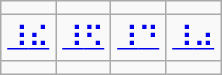<table class="wikitable noresize nowrap" style="text-align: center; font-size: larger;">
<tr>
<td></td>
<td></td>
<td></td>
<td></td>
</tr>
<tr>
<td><a href='#'>⠸</a><a href='#'>⠮</a></td>
<td><a href='#'>⠸</a><a href='#'>⠫</a></td>
<td><a href='#'>⠸</a><a href='#'>⠙</a></td>
<td><a href='#'>⠸</a><a href='#'>⠴</a></td>
</tr>
<tr>
<td></td>
<td></td>
<td></td>
<td></td>
</tr>
</table>
